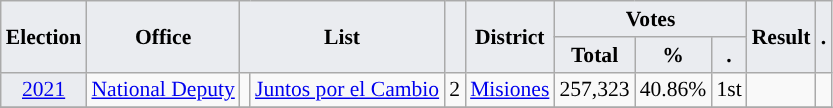<table class="wikitable" style="font-size:90%; text-align:center;">
<tr>
<th style="background-color:#EAECF0;" rowspan=2>Election</th>
<th style="background-color:#EAECF0;" rowspan=2>Office</th>
<th style="background-color:#EAECF0;" colspan=2 rowspan=2>List</th>
<th style="background-color:#EAECF0;" rowspan=2></th>
<th style="background-color:#EAECF0;" rowspan=2>District</th>
<th style="background-color:#EAECF0;" colspan=3>Votes</th>
<th style="background-color:#EAECF0;" rowspan=2>Result</th>
<th style="background-color:#EAECF0;" rowspan=2>.</th>
</tr>
<tr>
<th style="background-color:#EAECF0;">Total</th>
<th style="background-color:#EAECF0;">%</th>
<th style="background-color:#EAECF0;">.</th>
</tr>
<tr>
<td style="background-color:#EAECF0;"><a href='#'>2021</a></td>
<td><a href='#'>National Deputy</a></td>
<td style="background-color:"></td>
<td><a href='#'>Juntos por el Cambio</a></td>
<td>2</td>
<td><a href='#'>Misiones</a></td>
<td>257,323</td>
<td>40.86%</td>
<td>1st</td>
<td></td>
<td></td>
</tr>
<tr>
</tr>
</table>
